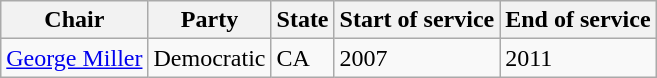<table class=wikitable>
<tr>
<th>Chair</th>
<th>Party</th>
<th>State</th>
<th>Start of service</th>
<th>End of service</th>
</tr>
<tr>
<td><a href='#'>George Miller</a></td>
<td>Democratic</td>
<td>CA</td>
<td>2007</td>
<td>2011</td>
</tr>
</table>
